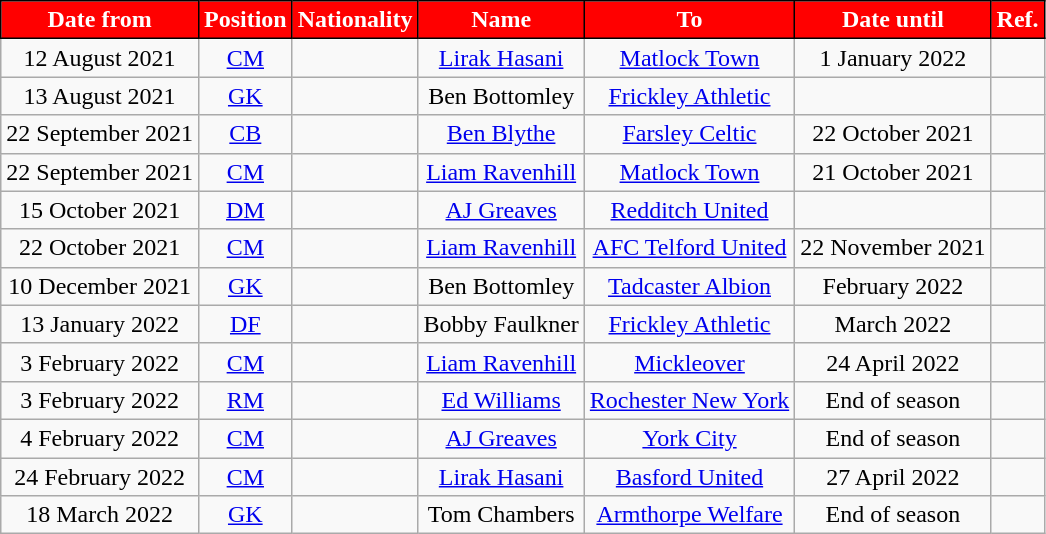<table class="wikitable" style="text-align:center;">
<tr>
<th style="background:red;border:1px solid black;color:white;">Date from</th>
<th style="background:red;border:1px solid black;color:white;">Position</th>
<th style="background:red;border:1px solid black;color:white;">Nationality</th>
<th style="background:red;border:1px solid black;color:white;">Name</th>
<th style="background:red;border:1px solid black;color:white;">To</th>
<th style="background:red;border:1px solid black;color:white;">Date until</th>
<th style="background:red;border:1px solid black;color:white;">Ref.</th>
</tr>
<tr>
<td>12 August 2021</td>
<td><a href='#'>CM</a></td>
<td></td>
<td><a href='#'>Lirak Hasani</a></td>
<td> <a href='#'>Matlock Town</a></td>
<td>1 January 2022</td>
<td></td>
</tr>
<tr>
<td>13 August 2021</td>
<td><a href='#'>GK</a></td>
<td></td>
<td>Ben Bottomley</td>
<td> <a href='#'>Frickley Athletic</a></td>
<td></td>
<td></td>
</tr>
<tr>
<td>22 September 2021</td>
<td><a href='#'>CB</a></td>
<td></td>
<td><a href='#'>Ben Blythe</a></td>
<td> <a href='#'>Farsley Celtic</a></td>
<td>22 October 2021</td>
<td></td>
</tr>
<tr>
<td>22 September 2021</td>
<td><a href='#'>CM</a></td>
<td></td>
<td><a href='#'>Liam Ravenhill</a></td>
<td> <a href='#'>Matlock Town</a></td>
<td>21 October 2021</td>
<td></td>
</tr>
<tr>
<td>15 October 2021</td>
<td><a href='#'>DM</a></td>
<td></td>
<td><a href='#'>AJ Greaves</a></td>
<td> <a href='#'>Redditch United</a></td>
<td></td>
<td></td>
</tr>
<tr>
<td>22 October 2021</td>
<td><a href='#'>CM</a></td>
<td></td>
<td><a href='#'>Liam Ravenhill</a></td>
<td> <a href='#'>AFC Telford United</a></td>
<td>22 November 2021</td>
<td></td>
</tr>
<tr>
<td>10 December 2021</td>
<td><a href='#'>GK</a></td>
<td></td>
<td>Ben Bottomley</td>
<td> <a href='#'>Tadcaster Albion</a></td>
<td>February 2022</td>
<td></td>
</tr>
<tr>
<td>13 January 2022</td>
<td><a href='#'>DF</a></td>
<td></td>
<td>Bobby Faulkner</td>
<td> <a href='#'>Frickley Athletic</a></td>
<td>March 2022</td>
<td></td>
</tr>
<tr>
<td>3 February 2022</td>
<td><a href='#'>CM</a></td>
<td></td>
<td><a href='#'>Liam Ravenhill</a></td>
<td> <a href='#'>Mickleover</a></td>
<td>24 April 2022</td>
<td></td>
</tr>
<tr>
<td>3 February 2022</td>
<td><a href='#'>RM</a></td>
<td></td>
<td><a href='#'>Ed Williams</a></td>
<td> <a href='#'>Rochester New York</a></td>
<td>End of season</td>
<td></td>
</tr>
<tr>
<td>4 February 2022</td>
<td><a href='#'>CM</a></td>
<td></td>
<td><a href='#'>AJ Greaves</a></td>
<td> <a href='#'>York City</a></td>
<td>End of season</td>
<td></td>
</tr>
<tr>
<td>24 February 2022</td>
<td><a href='#'>CM</a></td>
<td></td>
<td><a href='#'>Lirak Hasani</a></td>
<td> <a href='#'>Basford United</a></td>
<td>27 April 2022</td>
<td></td>
</tr>
<tr>
<td>18 March 2022</td>
<td><a href='#'>GK</a></td>
<td></td>
<td>Tom Chambers</td>
<td> <a href='#'>Armthorpe Welfare</a></td>
<td>End of season</td>
<td></td>
</tr>
</table>
